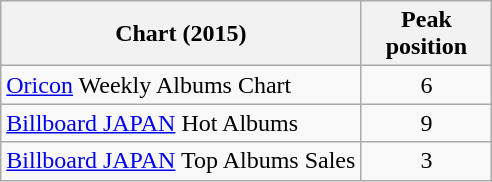<table class="wikitable plainrowheaders" style="text-align:center;">
<tr>
<th>Chart (2015)</th>
<th style="width:5em;">Peak position</th>
</tr>
<tr>
<td style="text-align:left;"><a href='#'>Oricon</a> Weekly Albums Chart</td>
<td>6</td>
</tr>
<tr>
<td style="text-align:left;"><a href='#'>Billboard JAPAN</a> Hot Albums</td>
<td>9</td>
</tr>
<tr>
<td style="text-align:left;"><a href='#'>Billboard JAPAN</a> Top Albums Sales</td>
<td>3</td>
</tr>
</table>
